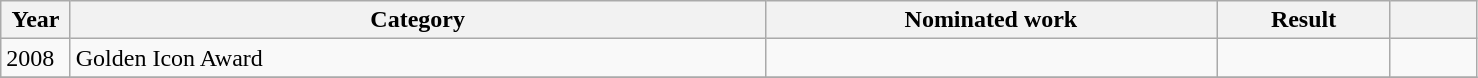<table class=wikitable class="wikitable sortable">
<tr>
<th width=4%>Year</th>
<th width=40%>Category</th>
<th width=26%>Nominated work</th>
<th width=10%>Result</th>
<th width=5%></th>
</tr>
<tr>
<td>2008</td>
<td>Golden Icon Award</td>
<td></td>
<td></td>
<td></td>
</tr>
<tr>
</tr>
</table>
